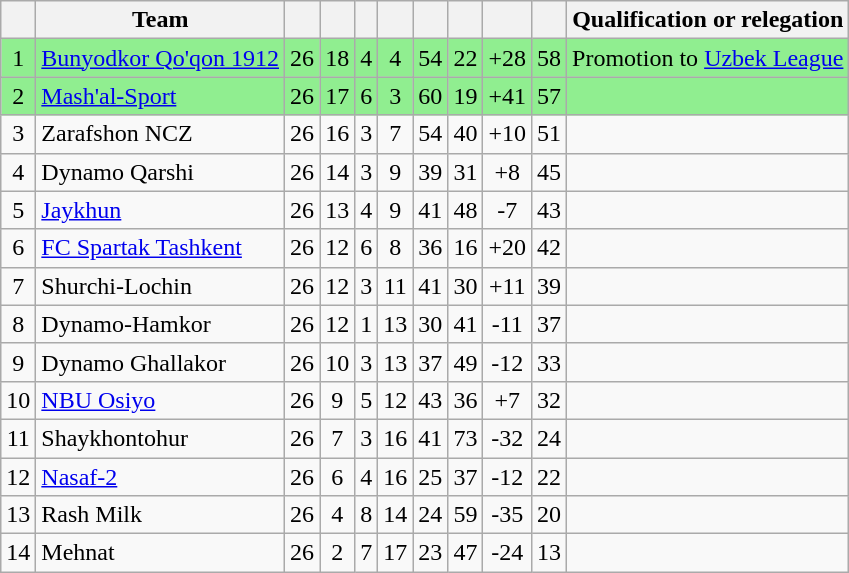<table class="wikitable sortable" style="text-align:center; font-size:100%;">
<tr>
<th></th>
<th>Team</th>
<th></th>
<th></th>
<th></th>
<th></th>
<th></th>
<th></th>
<th></th>
<th></th>
<th>Qualification or relegation</th>
</tr>
<tr align="center" bgcolor="#90EE90">
<td>1</td>
<td align="left"><a href='#'>Bunyodkor Qo'qon 1912</a></td>
<td>26</td>
<td>18</td>
<td>4</td>
<td>4</td>
<td>54</td>
<td>22</td>
<td>+28</td>
<td>58</td>
<td>Promotion to <a href='#'>Uzbek League</a></td>
</tr>
<tr align="center" bgcolor="#90EE90">
<td>2</td>
<td align="left"><a href='#'>Mash'al-Sport</a></td>
<td>26</td>
<td>17</td>
<td>6</td>
<td>3</td>
<td>60</td>
<td>19</td>
<td>+41</td>
<td>57</td>
<td></td>
</tr>
<tr align="center" bgcolor="">
<td>3</td>
<td align="left">Zarafshon NCZ</td>
<td>26</td>
<td>16</td>
<td>3</td>
<td>7</td>
<td>54</td>
<td>40</td>
<td>+10</td>
<td>51</td>
<td></td>
</tr>
<tr align="center" bgcolor="">
<td>4</td>
<td align="left">Dynamo Qarshi</td>
<td>26</td>
<td>14</td>
<td>3</td>
<td>9</td>
<td>39</td>
<td>31</td>
<td>+8</td>
<td>45</td>
<td></td>
</tr>
<tr align="center" bgcolor="">
<td>5</td>
<td align="left"><a href='#'>Jaykhun</a></td>
<td>26</td>
<td>13</td>
<td>4</td>
<td>9</td>
<td>41</td>
<td>48</td>
<td>-7</td>
<td>43</td>
<td></td>
</tr>
<tr align="center" bgcolor="">
<td>6</td>
<td align="left"><a href='#'>FC Spartak Tashkent</a></td>
<td>26</td>
<td>12</td>
<td>6</td>
<td>8</td>
<td>36</td>
<td>16</td>
<td>+20</td>
<td>42</td>
<td></td>
</tr>
<tr align="center" bgcolor="">
<td>7</td>
<td align="left">Shurchi-Lochin</td>
<td>26</td>
<td>12</td>
<td>3</td>
<td>11</td>
<td>41</td>
<td>30</td>
<td>+11</td>
<td>39</td>
<td></td>
</tr>
<tr align="center" bgcolor="">
<td>8</td>
<td align="left">Dynamo-Hamkor</td>
<td>26</td>
<td>12</td>
<td>1</td>
<td>13</td>
<td>30</td>
<td>41</td>
<td>-11</td>
<td>37</td>
<td></td>
</tr>
<tr align="center" bgcolor="">
<td>9</td>
<td align="left">Dynamo Ghallakor</td>
<td>26</td>
<td>10</td>
<td>3</td>
<td>13</td>
<td>37</td>
<td>49</td>
<td>-12</td>
<td>33</td>
<td></td>
</tr>
<tr align="center" bgcolor="">
<td>10</td>
<td align="left"><a href='#'>NBU Osiyo</a></td>
<td>26</td>
<td>9</td>
<td>5</td>
<td>12</td>
<td>43</td>
<td>36</td>
<td>+7</td>
<td>32</td>
<td></td>
</tr>
<tr align="center" bgcolor="">
<td>11</td>
<td align="left">Shaykhontohur</td>
<td>26</td>
<td>7</td>
<td>3</td>
<td>16</td>
<td>41</td>
<td>73</td>
<td>-32</td>
<td>24</td>
<td></td>
</tr>
<tr align="center" bgcolor="">
<td>12</td>
<td align="left"><a href='#'>Nasaf-2</a></td>
<td>26</td>
<td>6</td>
<td>4</td>
<td>16</td>
<td>25</td>
<td>37</td>
<td>-12</td>
<td>22</td>
<td></td>
</tr>
<tr align="center" bgcolor="">
<td>13</td>
<td align="left">Rash Milk</td>
<td>26</td>
<td>4</td>
<td>8</td>
<td>14</td>
<td>24</td>
<td>59</td>
<td>-35</td>
<td>20</td>
<td></td>
</tr>
<tr align="center" bgcolor="">
<td>14</td>
<td align="left">Mehnat</td>
<td>26</td>
<td>2</td>
<td>7</td>
<td>17</td>
<td>23</td>
<td>47</td>
<td>-24</td>
<td>13</td>
<td></td>
</tr>
</table>
